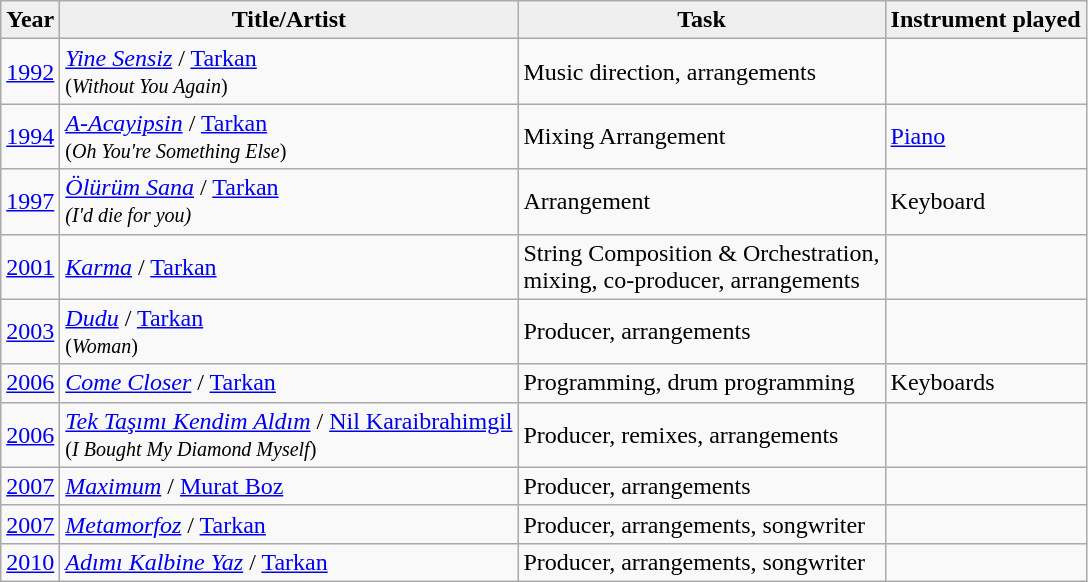<table class="wikitable">
<tr>
<th style="background:#efefef;">Year</th>
<th style="background:#efefef;">Title/Artist</th>
<th style="background:#efefef;">Task</th>
<th style="background:#efefef;">Instrument played</th>
</tr>
<tr>
<td><a href='#'>1992</a></td>
<td><em><a href='#'>Yine Sensiz</a></em> / <a href='#'>Tarkan</a><br> <small>(<em>Without You Again</em>)</small></td>
<td>Music direction, arrangements</td>
<td></td>
</tr>
<tr>
<td><a href='#'>1994</a></td>
<td><em><a href='#'>A-Acayipsin</a></em> / <a href='#'>Tarkan</a><br><small> (<em>Oh You're Something Else</em>)</small></td>
<td>Mixing Arrangement</td>
<td><a href='#'>Piano</a></td>
</tr>
<tr>
<td><a href='#'>1997</a></td>
<td><em><a href='#'>Ölürüm Sana</a></em> / <a href='#'>Tarkan</a><br><small> <em>(I'd die for you)</em></small></td>
<td>Arrangement</td>
<td>Keyboard</td>
</tr>
<tr>
<td><a href='#'>2001</a></td>
<td><em><a href='#'>Karma</a></em> / <a href='#'>Tarkan</a></td>
<td>String Composition & Orchestration,<br>mixing, co-producer, arrangements</td>
<td></td>
</tr>
<tr>
<td><a href='#'>2003</a></td>
<td><em><a href='#'>Dudu</a></em> / <a href='#'>Tarkan</a><br><small>(<em>Woman</em>)</small></td>
<td>Producer, arrangements</td>
<td></td>
</tr>
<tr>
<td><a href='#'>2006</a></td>
<td><em><a href='#'>Come Closer</a></em> / <a href='#'>Tarkan</a></td>
<td>Programming, drum programming</td>
<td>Keyboards</td>
</tr>
<tr>
<td><a href='#'>2006</a></td>
<td><em><a href='#'>Tek Taşımı Kendim Aldım</a></em> / <a href='#'>Nil Karaibrahimgil</a><br><small>(<em>I Bought My Diamond Myself</em>)</small></td>
<td>Producer, remixes, arrangements</td>
<td></td>
</tr>
<tr>
<td><a href='#'>2007</a></td>
<td><em><a href='#'>Maximum</a></em> / <a href='#'>Murat Boz</a></td>
<td>Producer, arrangements</td>
<td></td>
</tr>
<tr>
<td><a href='#'>2007</a></td>
<td><em><a href='#'>Metamorfoz</a></em> / <a href='#'>Tarkan</a></td>
<td>Producer, arrangements, songwriter</td>
<td></td>
</tr>
<tr>
<td><a href='#'>2010</a></td>
<td><em><a href='#'>Adımı Kalbine Yaz</a></em> / <a href='#'>Tarkan</a></td>
<td>Producer, arrangements, songwriter</td>
<td></td>
</tr>
</table>
